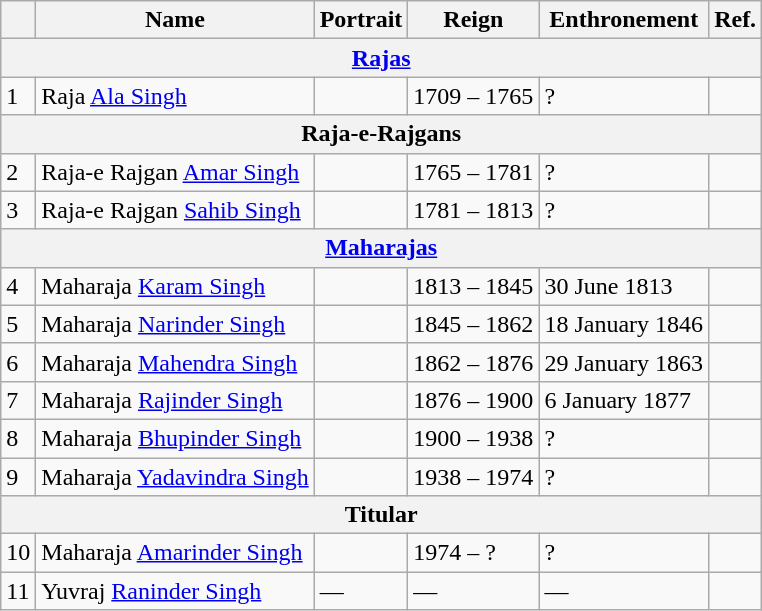<table class="wikitable">
<tr>
<th></th>
<th>Name<br></th>
<th>Portrait</th>
<th class="unsortable">Reign</th>
<th>Enthronement</th>
<th>Ref.</th>
</tr>
<tr>
<th colspan="6"><strong><a href='#'>Rajas</a></strong></th>
</tr>
<tr>
<td>1</td>
<td>Raja <a href='#'>Ala Singh</a><br></td>
<td></td>
<td>1709 – 1765</td>
<td>?</td>
<td></td>
</tr>
<tr>
<th colspan="6">Raja-e-Rajgans</th>
</tr>
<tr>
<td>2</td>
<td>Raja-e Rajgan <a href='#'>Amar Singh</a><br></td>
<td></td>
<td>1765 – 1781</td>
<td>?</td>
<td></td>
</tr>
<tr>
<td>3</td>
<td>Raja-e Rajgan <a href='#'>Sahib Singh</a><br></td>
<td></td>
<td>1781 – 1813</td>
<td>?</td>
<td></td>
</tr>
<tr>
<th colspan="6"><strong><a href='#'>Maharajas</a></strong></th>
</tr>
<tr>
<td>4</td>
<td>Maharaja <a href='#'>Karam Singh</a><br></td>
<td></td>
<td>1813 – 1845</td>
<td>30 June 1813</td>
<td></td>
</tr>
<tr>
<td>5</td>
<td>Maharaja <a href='#'>Narinder Singh</a><br></td>
<td></td>
<td>1845 – 1862</td>
<td>18 January 1846</td>
<td></td>
</tr>
<tr>
<td>6</td>
<td>Maharaja <a href='#'>Mahendra Singh</a><br></td>
<td></td>
<td>1862 – 1876</td>
<td>29 January 1863</td>
<td></td>
</tr>
<tr>
<td>7</td>
<td>Maharaja <a href='#'>Rajinder Singh</a><br></td>
<td></td>
<td>1876 – 1900</td>
<td>6 January 1877</td>
<td></td>
</tr>
<tr>
<td>8</td>
<td>Maharaja <a href='#'>Bhupinder Singh</a><br></td>
<td></td>
<td>1900 – 1938</td>
<td>?</td>
<td></td>
</tr>
<tr>
<td>9</td>
<td>Maharaja <a href='#'>Yadavindra Singh</a><br></td>
<td></td>
<td>1938 – 1974</td>
<td>?</td>
<td></td>
</tr>
<tr>
<th colspan="6">Titular</th>
</tr>
<tr>
<td>10</td>
<td>Maharaja <a href='#'>Amarinder Singh</a><br></td>
<td></td>
<td>1974 – ?</td>
<td>?</td>
<td></td>
</tr>
<tr>
<td>11</td>
<td>Yuvraj <a href='#'>Raninder Singh</a></td>
<td>—</td>
<td>—</td>
<td>—</td>
<td></td>
</tr>
</table>
